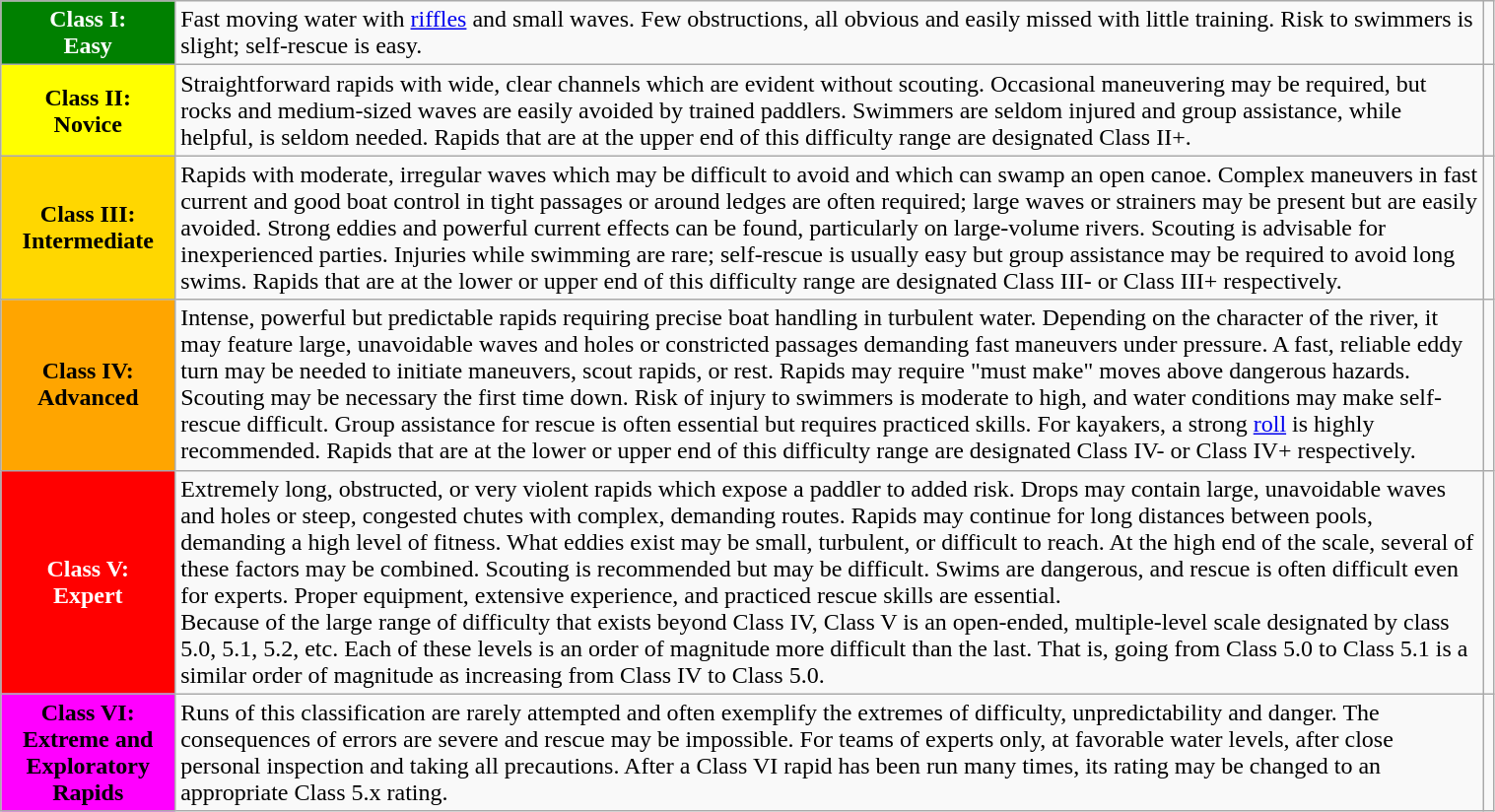<table class="wikitable" width=80%>
<tr>
<th style="background:green; color: white;">Class I:<br>Easy</th>
<td>Fast moving water with <a href='#'>riffles</a> and small waves. Few obstructions, all obvious and easily missed with little training. Risk to swimmers is slight; self-rescue is easy.</td>
<td></td>
</tr>
<tr>
<th style="background:yellow;">Class II:<br>Novice</th>
<td>Straightforward rapids with wide, clear channels which are evident without scouting. Occasional maneuvering may be required, but rocks and medium-sized waves are easily avoided by trained paddlers. Swimmers are seldom injured and group assistance, while helpful, is seldom needed. Rapids that are at the upper end of this difficulty range are designated Class II+.</td>
<td></td>
</tr>
<tr>
<th style="background:gold;">Class III:<br>Intermediate</th>
<td>Rapids with moderate, irregular waves which may be difficult to avoid and which can swamp an open canoe. Complex maneuvers in fast current and good boat control in tight passages or around ledges are often required; large waves or strainers may be present but are easily avoided. Strong eddies and powerful current effects can be found, particularly on large-volume rivers. Scouting is advisable for inexperienced parties. Injuries while swimming are rare; self-rescue is usually easy but group assistance may be required to avoid long swims. Rapids that are at the lower or upper end of this difficulty range are designated Class III- or Class III+ respectively.</td>
<td></td>
</tr>
<tr>
<th style="background:orange;">Class IV:<br>Advanced</th>
<td>Intense, powerful but predictable rapids requiring precise boat handling in turbulent water. Depending on the character of the river, it may feature large, unavoidable waves and holes or constricted passages demanding fast maneuvers under pressure. A fast, reliable eddy turn may be needed to initiate maneuvers, scout rapids, or rest. Rapids may require "must make" moves above dangerous hazards. Scouting may be necessary the first time down. Risk of injury to swimmers is moderate to high, and water conditions may make self-rescue difficult. Group assistance for rescue is often essential but requires practiced skills. For kayakers, a strong <a href='#'>roll</a> is highly recommended. Rapids that are at the lower or upper end of this difficulty range are designated Class IV- or Class IV+ respectively.</td>
<td></td>
</tr>
<tr>
<th style="background: red; color: white;">Class V:<br>Expert</th>
<td>Extremely long, obstructed, or very violent rapids which expose a paddler to added risk. Drops may contain large, unavoidable waves and holes or steep, congested chutes with complex, demanding routes. Rapids may continue for long distances between pools, demanding a high level of fitness. What eddies exist may be small, turbulent, or difficult to reach. At the high end of the scale, several of these factors may be combined. Scouting is recommended but may be difficult. Swims are dangerous, and rescue is often difficult even for experts. Proper equipment, extensive experience, and practiced rescue skills are essential.<br>Because of the large range of difficulty that exists beyond Class IV, Class V is an open-ended, multiple-level scale designated by class 5.0, 5.1, 5.2, etc. Each of these levels is an order of magnitude more difficult than the last. That is, going from Class 5.0 to Class 5.1 is a similar order of magnitude as increasing from Class IV to Class 5.0.</td>
<td></td>
</tr>
<tr>
<th style="background:magenta;">Class VI:<br>Extreme and Exploratory Rapids</th>
<td>Runs of this classification are rarely attempted and often exemplify the extremes of difficulty, unpredictability and danger. The consequences of errors are severe and rescue may be impossible. For teams of experts only, at favorable water levels, after close personal inspection and taking all precautions. After a Class VI rapid has been run many times, its rating may be changed to an appropriate Class 5.x rating.</td>
<td></td>
</tr>
</table>
